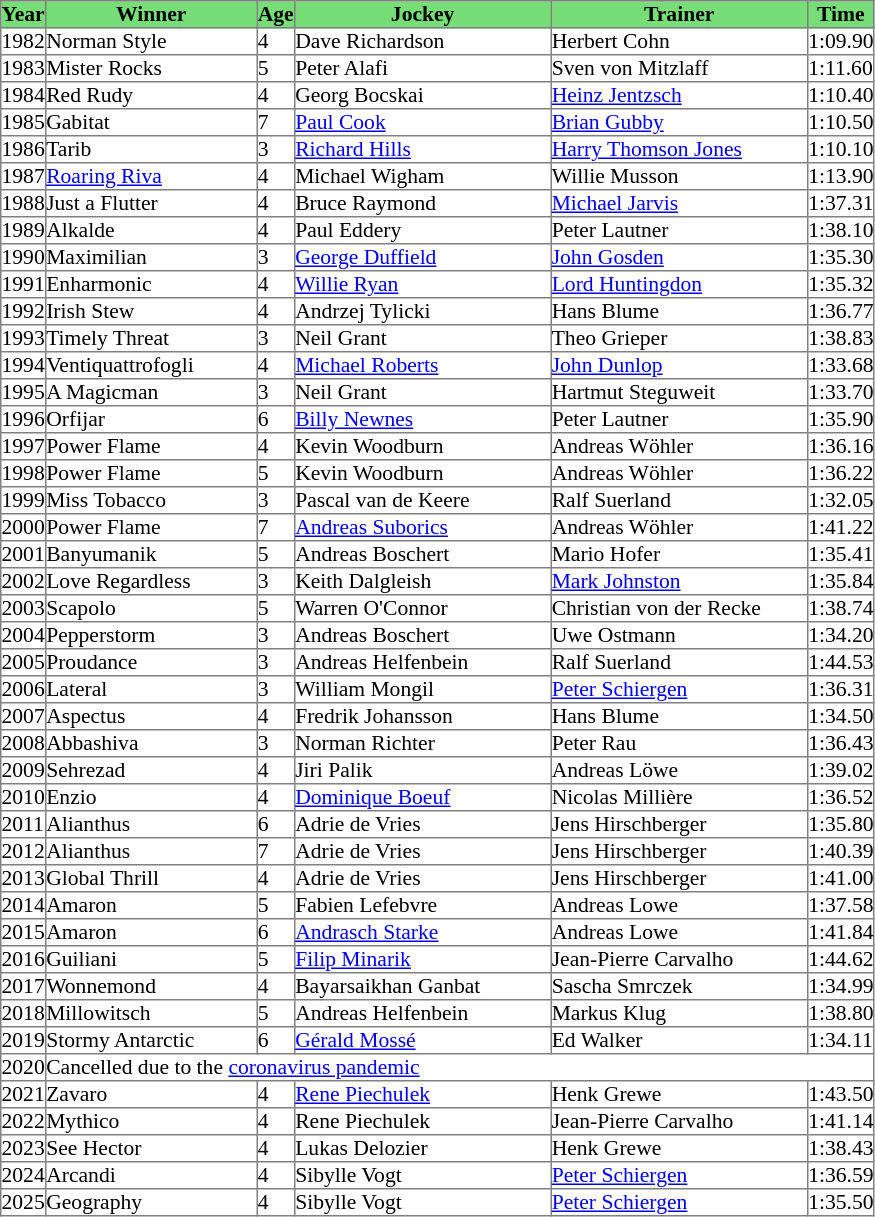<table class = "sortable" | border="1" cellpadding="0" style="border-collapse: collapse; font-size:90%">
<tr bgcolor="#77dd77" align="center">
<th>Year</th>
<th>Winner</th>
<th>Age</th>
<th>Jockey</th>
<th>Trainer</th>
<th>Time</th>
</tr>
<tr>
<td>1982</td>
<td width=140px>Norman Style</td>
<td>4</td>
<td width=170px>Dave Richardson</td>
<td width=170px>Herbert Cohn</td>
<td>1:09.90</td>
</tr>
<tr>
<td>1983</td>
<td>Mister Rocks</td>
<td>5</td>
<td>Peter Alafi</td>
<td>Sven von Mitzlaff</td>
<td>1:11.60</td>
</tr>
<tr>
<td>1984</td>
<td>Red Rudy</td>
<td>4</td>
<td>Georg Bocskai</td>
<td><a href='#'>Heinz Jentzsch</a></td>
<td>1:10.40</td>
</tr>
<tr>
<td>1985</td>
<td>Gabitat</td>
<td>7</td>
<td><a href='#'>Paul Cook</a></td>
<td><a href='#'>Brian Gubby</a></td>
<td>1:10.50</td>
</tr>
<tr>
<td>1986</td>
<td>Tarib</td>
<td>3</td>
<td><a href='#'>Richard Hills</a></td>
<td><a href='#'>Harry Thomson Jones</a></td>
<td>1:10.10</td>
</tr>
<tr>
<td>1987</td>
<td><a href='#'>Roaring Riva</a></td>
<td>4</td>
<td>Michael Wigham</td>
<td>Willie Musson</td>
<td>1:13.90</td>
</tr>
<tr>
<td>1988</td>
<td>Just a Flutter</td>
<td>4</td>
<td>Bruce Raymond</td>
<td><a href='#'>Michael Jarvis</a></td>
<td>1:37.31</td>
</tr>
<tr>
<td>1989</td>
<td>Alkalde</td>
<td>4</td>
<td>Paul Eddery</td>
<td>Peter Lautner</td>
<td>1:38.10</td>
</tr>
<tr>
<td>1990</td>
<td>Maximilian</td>
<td>3</td>
<td><a href='#'>George Duffield</a></td>
<td><a href='#'>John Gosden</a></td>
<td>1:35.30</td>
</tr>
<tr>
<td>1991</td>
<td>Enharmonic</td>
<td>4</td>
<td><a href='#'>Willie Ryan</a></td>
<td><a href='#'>Lord Huntingdon</a></td>
<td>1:35.32</td>
</tr>
<tr>
<td>1992</td>
<td>Irish Stew</td>
<td>4</td>
<td>Andrzej Tylicki</td>
<td>Hans Blume</td>
<td>1:36.77</td>
</tr>
<tr>
<td>1993</td>
<td>Timely Threat</td>
<td>3</td>
<td>Neil Grant</td>
<td>Theo Grieper</td>
<td>1:38.83</td>
</tr>
<tr>
<td>1994</td>
<td>Ventiquattrofogli</td>
<td>4</td>
<td><a href='#'>Michael Roberts</a></td>
<td><a href='#'>John Dunlop</a></td>
<td>1:33.68</td>
</tr>
<tr>
<td>1995</td>
<td>A Magicman</td>
<td>3</td>
<td>Neil Grant</td>
<td>Hartmut Steguweit</td>
<td>1:33.70</td>
</tr>
<tr>
<td>1996</td>
<td>Orfijar</td>
<td>6</td>
<td><a href='#'>Billy Newnes</a></td>
<td>Peter Lautner</td>
<td>1:35.90</td>
</tr>
<tr>
<td>1997</td>
<td>Power Flame</td>
<td>4</td>
<td>Kevin Woodburn</td>
<td>Andreas Wöhler</td>
<td>1:36.16</td>
</tr>
<tr>
<td>1998</td>
<td>Power Flame</td>
<td>5</td>
<td>Kevin Woodburn</td>
<td>Andreas Wöhler</td>
<td>1:36.22</td>
</tr>
<tr>
<td>1999</td>
<td>Miss Tobacco</td>
<td>3</td>
<td>Pascal van de Keere</td>
<td>Ralf Suerland</td>
<td>1:32.05</td>
</tr>
<tr>
<td>2000</td>
<td>Power Flame</td>
<td>7</td>
<td><a href='#'>Andreas Suborics</a></td>
<td>Andreas Wöhler</td>
<td>1:41.22</td>
</tr>
<tr>
<td>2001</td>
<td>Banyumanik</td>
<td>5</td>
<td>Andreas Boschert</td>
<td>Mario Hofer</td>
<td>1:35.41</td>
</tr>
<tr>
<td>2002</td>
<td>Love Regardless</td>
<td>3</td>
<td>Keith Dalgleish</td>
<td><a href='#'>Mark Johnston</a></td>
<td>1:35.84</td>
</tr>
<tr>
<td>2003</td>
<td>Scapolo</td>
<td>5</td>
<td>Warren O'Connor</td>
<td>Christian von der Recke</td>
<td>1:38.74</td>
</tr>
<tr>
<td>2004</td>
<td>Pepperstorm</td>
<td>3</td>
<td>Andreas Boschert</td>
<td>Uwe Ostmann</td>
<td>1:34.20</td>
</tr>
<tr>
<td>2005</td>
<td>Proudance</td>
<td>3</td>
<td>Andreas Helfenbein</td>
<td>Ralf Suerland</td>
<td>1:44.53</td>
</tr>
<tr>
<td>2006</td>
<td>Lateral</td>
<td>3</td>
<td>William Mongil</td>
<td><a href='#'>Peter Schiergen</a></td>
<td>1:36.31</td>
</tr>
<tr>
<td>2007</td>
<td>Aspectus</td>
<td>4</td>
<td>Fredrik Johansson</td>
<td>Hans Blume</td>
<td>1:34.50</td>
</tr>
<tr>
<td>2008</td>
<td>Abbashiva</td>
<td>3</td>
<td>Norman Richter</td>
<td>Peter Rau</td>
<td>1:36.43</td>
</tr>
<tr>
<td>2009</td>
<td>Sehrezad</td>
<td>4</td>
<td>Jiri Palik</td>
<td>Andreas Löwe</td>
<td>1:39.02</td>
</tr>
<tr>
<td>2010</td>
<td>Enzio</td>
<td>4</td>
<td><a href='#'>Dominique Boeuf</a></td>
<td>Nicolas Millière</td>
<td>1:36.52</td>
</tr>
<tr>
<td>2011</td>
<td>Alianthus</td>
<td>6</td>
<td>Adrie de Vries</td>
<td>Jens Hirschberger</td>
<td>1:35.80</td>
</tr>
<tr>
<td>2012</td>
<td>Alianthus</td>
<td>7</td>
<td>Adrie de Vries</td>
<td>Jens Hirschberger</td>
<td>1:40.39</td>
</tr>
<tr>
<td>2013</td>
<td>Global Thrill</td>
<td>4</td>
<td>Adrie de Vries</td>
<td>Jens Hirschberger</td>
<td>1:41.00</td>
</tr>
<tr>
<td>2014</td>
<td>Amaron</td>
<td>5</td>
<td>Fabien Lefebvre</td>
<td>Andreas Lowe</td>
<td>1:37.58</td>
</tr>
<tr>
<td>2015</td>
<td>Amaron</td>
<td>6</td>
<td><a href='#'>Andrasch Starke</a></td>
<td>Andreas Lowe</td>
<td>1:41.84</td>
</tr>
<tr>
<td>2016</td>
<td>Guiliani</td>
<td>5</td>
<td><a href='#'>Filip Minarik</a></td>
<td>Jean-Pierre Carvalho</td>
<td>1:44.62</td>
</tr>
<tr>
<td>2017</td>
<td>Wonnemond</td>
<td>4</td>
<td>Bayarsaikhan Ganbat</td>
<td>Sascha Smrczek</td>
<td>1:34.99</td>
</tr>
<tr>
<td>2018</td>
<td>Millowitsch</td>
<td>5</td>
<td>Andreas Helfenbein</td>
<td>Markus Klug</td>
<td>1:38.80</td>
</tr>
<tr>
<td>2019</td>
<td>Stormy Antarctic</td>
<td>6</td>
<td><a href='#'>Gérald Mossé</a></td>
<td>Ed Walker</td>
<td>1:34.11</td>
</tr>
<tr>
<td>2020</td>
<td colspan=7>Cancelled due to the <a href='#'>coronavirus pandemic</a></td>
</tr>
<tr>
<td>2021</td>
<td>Zavaro</td>
<td>4</td>
<td><a href='#'>Rene Piechulek</a></td>
<td>Henk Grewe</td>
<td>1:43.50</td>
</tr>
<tr>
<td>2022</td>
<td>Mythico</td>
<td>4</td>
<td>Rene Piechulek</td>
<td>Jean-Pierre Carvalho</td>
<td>1:41.14</td>
</tr>
<tr>
<td>2023</td>
<td>See Hector</td>
<td>4</td>
<td>Lukas Delozier</td>
<td>Henk Grewe</td>
<td>1:38.43</td>
</tr>
<tr>
<td>2024</td>
<td>Arcandi</td>
<td>4</td>
<td>Sibylle Vogt</td>
<td><a href='#'>Peter Schiergen</a></td>
<td>1:36.59</td>
</tr>
<tr>
<td>2025</td>
<td>Geography</td>
<td>4</td>
<td>Sibylle Vogt</td>
<td><a href='#'>Peter Schiergen</a></td>
<td>1:35.50</td>
</tr>
</table>
